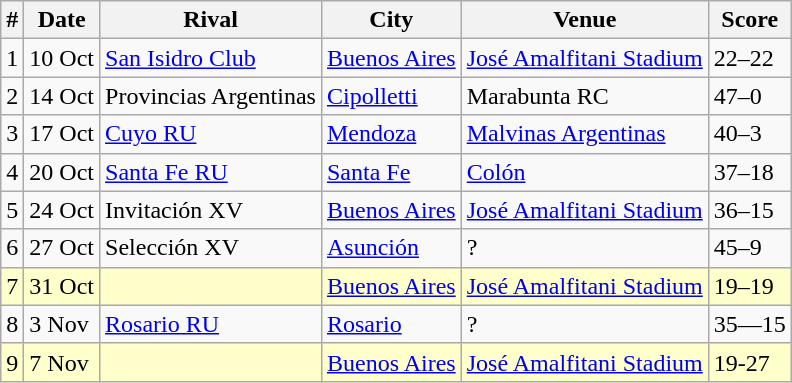<table class="wikitable sortable">
<tr>
<th>#</th>
<th>Date</th>
<th>Rival</th>
<th>City</th>
<th>Venue</th>
<th>Score</th>
</tr>
<tr>
<td>1</td>
<td>10 Oct</td>
<td><a href='#'>San Isidro Club</a></td>
<td><a href='#'>Buenos Aires</a></td>
<td><a href='#'>José Amalfitani Stadium</a></td>
<td>22–22</td>
</tr>
<tr>
<td>2</td>
<td>14 Oct</td>
<td>Provincias Argentinas </td>
<td><a href='#'>Cipolletti</a></td>
<td>Marabunta RC</td>
<td>47–0</td>
</tr>
<tr>
<td>3</td>
<td>17 Oct</td>
<td><a href='#'>Cuyo RU</a></td>
<td><a href='#'>Mendoza</a></td>
<td><a href='#'>Malvinas Argentinas</a></td>
<td>40–3</td>
</tr>
<tr>
<td>4</td>
<td>20 Oct</td>
<td><a href='#'>Santa Fe RU</a></td>
<td><a href='#'>Santa Fe</a></td>
<td><a href='#'>Colón</a></td>
<td>37–18</td>
</tr>
<tr>
<td>5</td>
<td>24 Oct</td>
<td>Invitación XV </td>
<td><a href='#'>Buenos Aires</a></td>
<td><a href='#'>José Amalfitani Stadium</a></td>
<td>36–15</td>
</tr>
<tr>
<td>6</td>
<td>27 Oct</td>
<td>Selección XV </td>
<td><a href='#'>Asunción</a> </td>
<td>?</td>
<td>45–9</td>
</tr>
<tr bgcolor=#ffffcc>
<td>7</td>
<td>31 Oct</td>
<td></td>
<td><a href='#'>Buenos Aires</a></td>
<td><a href='#'>José Amalfitani Stadium</a></td>
<td>19–19</td>
</tr>
<tr>
<td>8</td>
<td>3 Nov</td>
<td><a href='#'>Rosario RU</a></td>
<td><a href='#'>Rosario</a></td>
<td>?</td>
<td>35—15</td>
</tr>
<tr bgcolor=#ffffcc>
<td>9</td>
<td>7 Nov</td>
<td></td>
<td><a href='#'>Buenos Aires</a></td>
<td><a href='#'>José Amalfitani Stadium</a></td>
<td>19-27</td>
</tr>
</table>
